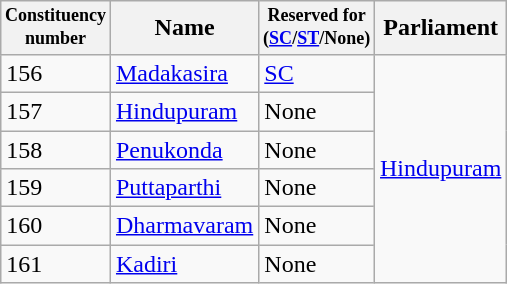<table class="wikitable sortable">
<tr>
<th width="50px" style="font-size:75%">Constituency number</th>
<th>Name</th>
<th style="font-size:75%">Reserved for<br>(<a href='#'>SC</a>/<a href='#'>ST</a>/None)</th>
<th>Parliament</th>
</tr>
<tr>
<td>156</td>
<td><a href='#'>Madakasira</a></td>
<td><a href='#'>SC</a></td>
<td rowspan="6"><a href='#'>Hindupuram</a></td>
</tr>
<tr>
<td>157</td>
<td><a href='#'>Hindupuram</a></td>
<td>None</td>
</tr>
<tr>
<td>158</td>
<td><a href='#'>Penukonda</a></td>
<td>None</td>
</tr>
<tr>
<td>159</td>
<td><a href='#'>Puttaparthi</a></td>
<td>None</td>
</tr>
<tr>
<td>160</td>
<td><a href='#'>Dharmavaram</a></td>
<td>None</td>
</tr>
<tr>
<td>161</td>
<td><a href='#'>Kadiri</a></td>
<td>None</td>
</tr>
</table>
